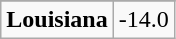<table class="wikitable">
<tr align="center">
</tr>
<tr align="center">
<td><strong>Louisiana</strong></td>
<td>-14.0</td>
</tr>
</table>
